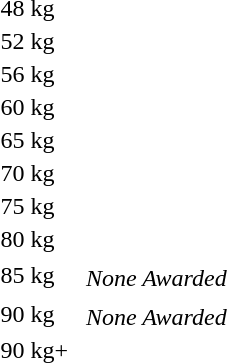<table>
<tr>
<td rowspan=2>48 kg</td>
<td rowspan=2></td>
<td rowspan=2></td>
<td></td>
</tr>
<tr>
<td></td>
</tr>
<tr>
<td rowspan=2>52 kg</td>
<td rowspan=2></td>
<td rowspan=2></td>
<td></td>
</tr>
<tr>
<td></td>
</tr>
<tr>
<td rowspan=2>56 kg</td>
<td rowspan=2></td>
<td rowspan=2></td>
<td></td>
</tr>
<tr>
<td></td>
</tr>
<tr>
<td rowspan=2>60 kg</td>
<td rowspan=2></td>
<td rowspan=2></td>
<td></td>
</tr>
<tr>
<td></td>
</tr>
<tr>
<td rowspan=2>65 kg</td>
<td rowspan=2></td>
<td rowspan=2></td>
<td></td>
</tr>
<tr>
<td></td>
</tr>
<tr>
<td rowspan=2>70 kg</td>
<td rowspan=2></td>
<td rowspan=2></td>
<td></td>
</tr>
<tr>
<td></td>
</tr>
<tr>
<td rowspan=2>75 kg</td>
<td rowspan=2></td>
<td rowspan=2></td>
<td></td>
</tr>
<tr>
<td></td>
</tr>
<tr>
<td rowspan=2>80 kg</td>
<td rowspan=2></td>
<td rowspan=2></td>
<td></td>
</tr>
<tr>
<td></td>
</tr>
<tr>
<td rowspan=2>85 kg</td>
<td rowspan=2></td>
<td rowspan=2></td>
<td></td>
</tr>
<tr>
<td><em>None Awarded</em></td>
</tr>
<tr>
<td rowspan=2>90 kg</td>
<td rowspan=2></td>
<td rowspan=2></td>
<td></td>
</tr>
<tr>
<td><em>None Awarded</em></td>
</tr>
<tr>
<td rowspan=2>90 kg+</td>
<td rowspan=2></td>
<td rowspan=2></td>
<td></td>
</tr>
<tr>
<td></td>
</tr>
<tr>
</tr>
</table>
